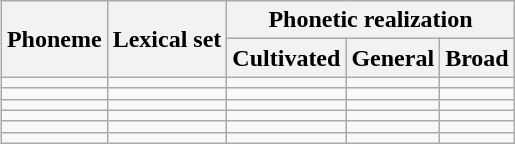<table class="wikitable" style="float: right;">
<tr>
<th rowspan="2">Phoneme</th>
<th rowspan="2">Lexical set</th>
<th colspan="3">Phonetic realization</th>
</tr>
<tr>
<th>Cultivated</th>
<th>General</th>
<th>Broad</th>
</tr>
<tr>
<td></td>
<td></td>
<td></td>
<td></td>
<td></td>
</tr>
<tr>
<td></td>
<td></td>
<td></td>
<td></td>
<td></td>
</tr>
<tr>
<td></td>
<td></td>
<td></td>
<td></td>
<td></td>
</tr>
<tr>
<td></td>
<td></td>
<td></td>
<td></td>
<td></td>
</tr>
<tr>
<td></td>
<td></td>
<td></td>
<td></td>
<td></td>
</tr>
<tr>
<td></td>
<td></td>
<td></td>
<td></td>
<td></td>
</tr>
</table>
